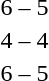<table style="text-align:center">
<tr>
<th width=200></th>
<th width=100></th>
<th width=200></th>
</tr>
<tr>
<td align=right><strong></strong></td>
<td>6 – 5</td>
<td align=left></td>
</tr>
<tr>
<td align=right><strong></strong></td>
<td>4 – 4</td>
<td align=left><strong></strong></td>
</tr>
<tr>
<td align=right><strong></strong></td>
<td>6 – 5</td>
<td align=left></td>
</tr>
</table>
